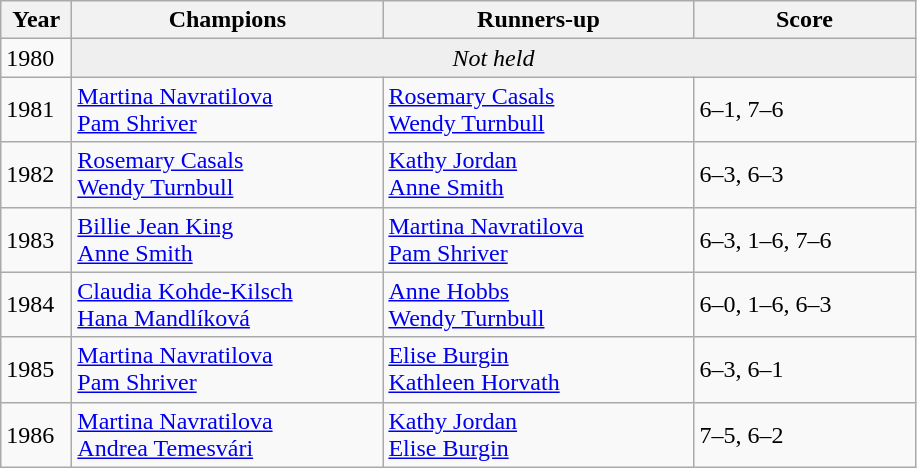<table class="wikitable">
<tr>
<th style="width:40px">Year</th>
<th style="width:200px">Champions</th>
<th style="width:200px">Runners-up</th>
<th style="width:140px" class="unsortable">Score</th>
</tr>
<tr>
<td>1980</td>
<td colspan=3 align=center style="background:#efefef"><em>Not held</em></td>
</tr>
<tr>
<td>1981</td>
<td> <a href='#'>Martina Navratilova</a> <br>  <a href='#'>Pam Shriver</a></td>
<td> <a href='#'>Rosemary Casals</a> <br> <a href='#'>Wendy Turnbull</a></td>
<td>6–1, 7–6</td>
</tr>
<tr>
<td>1982</td>
<td> <a href='#'>Rosemary Casals</a> <br>  <a href='#'>Wendy Turnbull</a></td>
<td> <a href='#'>Kathy Jordan</a> <br> <a href='#'>Anne Smith</a></td>
<td>6–3, 6–3</td>
</tr>
<tr>
<td>1983</td>
<td> <a href='#'>Billie Jean King</a> <br>  <a href='#'>Anne Smith</a></td>
<td> <a href='#'>Martina Navratilova</a> <br> <a href='#'>Pam Shriver</a></td>
<td>6–3, 1–6, 7–6</td>
</tr>
<tr>
<td>1984</td>
<td> <a href='#'>Claudia Kohde-Kilsch</a> <br>  <a href='#'>Hana Mandlíková</a></td>
<td> <a href='#'>Anne Hobbs</a> <br> <a href='#'>Wendy Turnbull</a></td>
<td>6–0, 1–6, 6–3</td>
</tr>
<tr>
<td>1985</td>
<td> <a href='#'>Martina Navratilova</a> <br>  <a href='#'>Pam Shriver</a></td>
<td> <a href='#'>Elise Burgin</a> <br> <a href='#'>Kathleen Horvath</a></td>
<td>6–3, 6–1</td>
</tr>
<tr>
<td>1986</td>
<td> <a href='#'>Martina Navratilova</a> <br>  <a href='#'>Andrea Temesvári</a></td>
<td> <a href='#'>Kathy Jordan</a> <br> <a href='#'>Elise Burgin</a></td>
<td>7–5, 6–2</td>
</tr>
</table>
